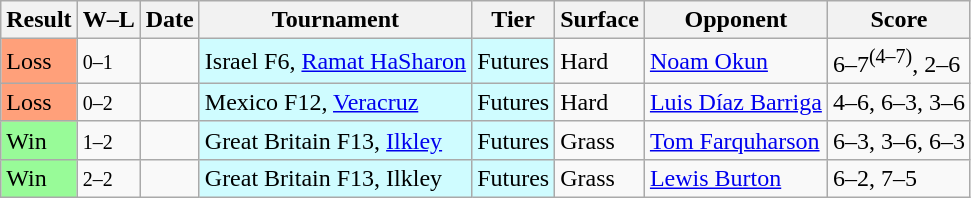<table class="sortable wikitable">
<tr>
<th>Result</th>
<th class="unsortable">W–L</th>
<th>Date</th>
<th>Tournament</th>
<th>Tier</th>
<th>Surface</th>
<th>Opponent</th>
<th class="unsortable">Score</th>
</tr>
<tr>
<td bgcolor=FFA07A>Loss</td>
<td><small>0–1</small></td>
<td></td>
<td style="background:#cffcff;">Israel F6, <a href='#'>Ramat HaSharon</a></td>
<td style="background:#cffcff;">Futures</td>
<td>Hard</td>
<td> <a href='#'>Noam Okun</a></td>
<td>6–7<sup>(4–7)</sup>, 2–6</td>
</tr>
<tr>
<td bgcolor=FFA07A>Loss</td>
<td><small>0–2</small></td>
<td></td>
<td style="background:#cffcff;">Mexico F12, <a href='#'>Veracruz</a></td>
<td style="background:#cffcff;">Futures</td>
<td>Hard</td>
<td> <a href='#'>Luis Díaz Barriga</a></td>
<td>4–6, 6–3, 3–6</td>
</tr>
<tr>
<td bgcolor=98FB98>Win</td>
<td><small>1–2</small></td>
<td></td>
<td style="background:#cffcff;">Great Britain F13, <a href='#'>Ilkley</a></td>
<td style="background:#cffcff;">Futures</td>
<td>Grass</td>
<td> <a href='#'>Tom Farquharson</a></td>
<td>6–3, 3–6, 6–3</td>
</tr>
<tr>
<td bgcolor=98FB98>Win</td>
<td><small>2–2</small></td>
<td></td>
<td style="background:#cffcff;">Great Britain F13, Ilkley</td>
<td style="background:#cffcff;">Futures</td>
<td>Grass</td>
<td> <a href='#'>Lewis Burton</a></td>
<td>6–2, 7–5</td>
</tr>
</table>
